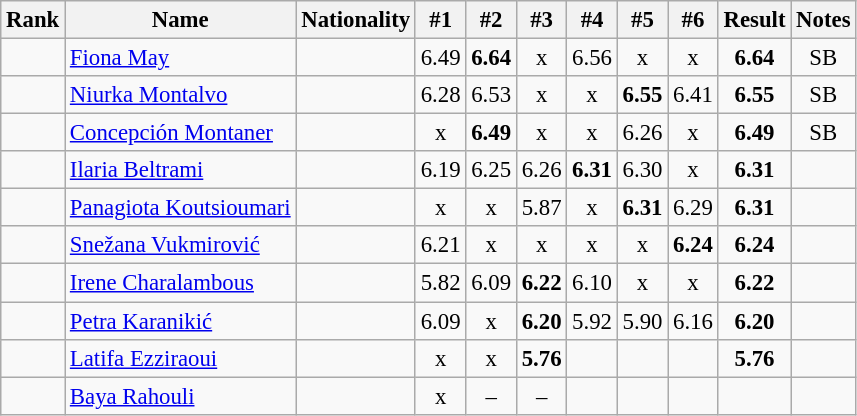<table class="wikitable sortable" style="text-align:center;font-size:95%">
<tr>
<th>Rank</th>
<th>Name</th>
<th>Nationality</th>
<th>#1</th>
<th>#2</th>
<th>#3</th>
<th>#4</th>
<th>#5</th>
<th>#6</th>
<th>Result</th>
<th>Notes</th>
</tr>
<tr>
<td></td>
<td align=left><a href='#'>Fiona May</a></td>
<td align=left></td>
<td>6.49</td>
<td><strong>6.64</strong></td>
<td>x</td>
<td>6.56</td>
<td>x</td>
<td>x</td>
<td><strong>6.64</strong></td>
<td>SB</td>
</tr>
<tr>
<td></td>
<td align=left><a href='#'>Niurka Montalvo</a></td>
<td align=left></td>
<td>6.28</td>
<td>6.53</td>
<td>x</td>
<td>x</td>
<td><strong>6.55</strong></td>
<td>6.41</td>
<td><strong>6.55</strong></td>
<td>SB</td>
</tr>
<tr>
<td></td>
<td align=left><a href='#'>Concepción Montaner</a></td>
<td align=left></td>
<td>x</td>
<td><strong>6.49</strong></td>
<td>x</td>
<td>x</td>
<td>6.26</td>
<td>x</td>
<td><strong>6.49</strong></td>
<td>SB</td>
</tr>
<tr>
<td></td>
<td align=left><a href='#'>Ilaria Beltrami</a></td>
<td align=left></td>
<td>6.19</td>
<td>6.25</td>
<td>6.26</td>
<td><strong>6.31</strong></td>
<td>6.30</td>
<td>x</td>
<td><strong>6.31</strong></td>
<td></td>
</tr>
<tr>
<td></td>
<td align=left><a href='#'>Panagiota Koutsioumari</a></td>
<td align=left></td>
<td>x</td>
<td>x</td>
<td>5.87</td>
<td>x</td>
<td><strong>6.31</strong></td>
<td>6.29</td>
<td><strong>6.31</strong></td>
<td></td>
</tr>
<tr>
<td></td>
<td align=left><a href='#'>Snežana Vukmirović</a></td>
<td align=left></td>
<td>6.21</td>
<td>x</td>
<td>x</td>
<td>x</td>
<td>x</td>
<td><strong>6.24</strong></td>
<td><strong>6.24</strong></td>
<td></td>
</tr>
<tr>
<td></td>
<td align=left><a href='#'>Irene Charalambous</a></td>
<td align=left></td>
<td>5.82</td>
<td>6.09</td>
<td><strong>6.22</strong></td>
<td>6.10</td>
<td>x</td>
<td>x</td>
<td><strong>6.22</strong></td>
<td></td>
</tr>
<tr>
<td></td>
<td align=left><a href='#'>Petra Karanikić</a></td>
<td align=left></td>
<td>6.09</td>
<td>x</td>
<td><strong>6.20</strong></td>
<td>5.92</td>
<td>5.90</td>
<td>6.16</td>
<td><strong>6.20</strong></td>
<td></td>
</tr>
<tr>
<td></td>
<td align=left><a href='#'>Latifa Ezziraoui</a></td>
<td align=left></td>
<td>x</td>
<td>x</td>
<td><strong>5.76</strong></td>
<td></td>
<td></td>
<td></td>
<td><strong>5.76</strong></td>
<td></td>
</tr>
<tr>
<td></td>
<td align=left><a href='#'>Baya Rahouli</a></td>
<td align=left></td>
<td>x</td>
<td>–</td>
<td>–</td>
<td></td>
<td></td>
<td></td>
<td><strong></strong></td>
<td></td>
</tr>
</table>
